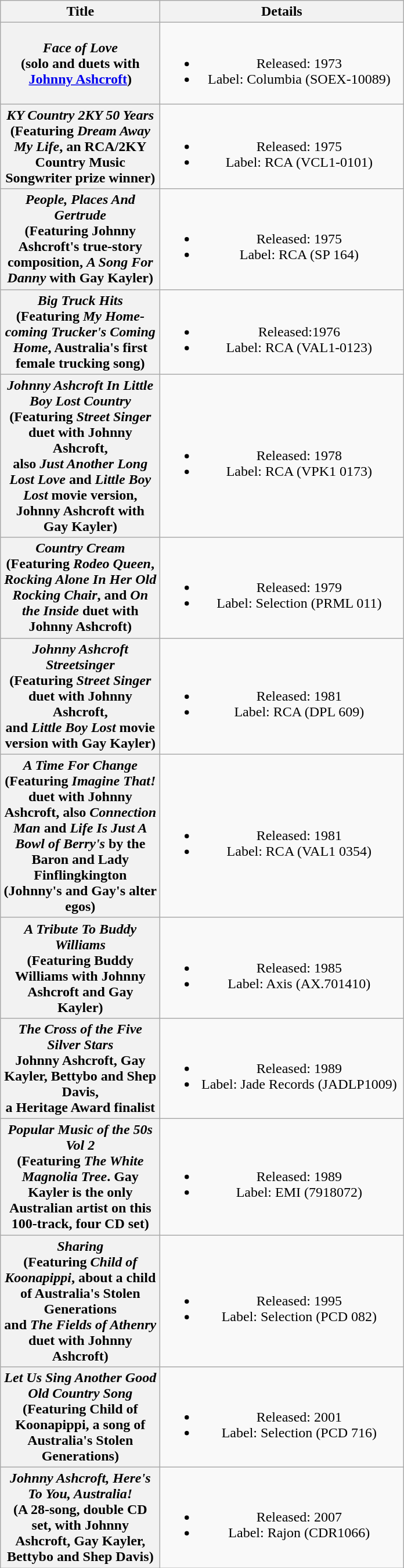<table class="wikitable plainrowheaders" style="text-align:center;" border="1">
<tr>
<th scope="col" style="width:11em;">Title</th>
<th scope="col" style="width:17em;">Details</th>
</tr>
<tr>
<th scope="row"><em>Face of Love</em><br>(solo and duets with <a href='#'>Johnny Ashcroft</a>)</th>
<td><br><ul><li>Released: 1973</li><li>Label: Columbia (SOEX-10089)</li></ul></td>
</tr>
<tr>
<th scope="row"><em>KY Country 2KY 50 Years</em><br>(Featuring <em>Dream Away My Life</em>, an RCA/2KY Country Music Songwriter prize winner)</th>
<td><br><ul><li>Released: 1975</li><li>Label: RCA (VCL1-0101)</li></ul></td>
</tr>
<tr>
<th scope="row"><em>People, Places And Gertrude</em><br>(Featuring Johnny Ashcroft's true-story composition, <em>A Song For Danny</em>  with Gay Kayler)</th>
<td><br><ul><li>Released: 1975</li><li>Label: RCA (SP 164)</li></ul></td>
</tr>
<tr>
<th scope="row"><em>Big Truck Hits</em><br>(Featuring <em>My Home-coming Trucker's Coming Home</em>, Australia's first female trucking song)</th>
<td><br><ul><li>Released:1976</li><li>Label: RCA (VAL1-0123)</li></ul></td>
</tr>
<tr>
<th scope="row"><em>Johnny Ashcroft In Little Boy Lost Country</em><br>(Featuring <em>Street Singer</em> duet with Johnny Ashcroft,<br>also <em>Just Another Long Lost Love</em> and <em>Little Boy Lost</em> movie version, Johnny Ashcroft with Gay Kayler)</th>
<td><br><ul><li>Released: 1978</li><li>Label: RCA (VPK1 0173)</li></ul></td>
</tr>
<tr>
<th scope="row"><em>Country Cream</em><br>(Featuring <em>Rodeo Queen</em>, <em>Rocking Alone In Her Old Rocking Chair</em>, and <em>On the Inside</em> duet with Johnny Ashcroft)</th>
<td><br><ul><li>Released: 1979</li><li>Label: Selection (PRML 011)</li></ul></td>
</tr>
<tr>
<th scope="row"><em>Johnny Ashcroft Streetsinger</em><br>(Featuring <em>Street Singer</em> duet with Johnny Ashcroft,<br>and <em>Little Boy Lost</em> movie version with Gay Kayler)</th>
<td><br><ul><li>Released: 1981</li><li>Label: RCA (DPL 609)</li></ul></td>
</tr>
<tr>
<th scope="row"><em>A Time For Change</em><br>(Featuring <em>Imagine That!</em> duet with Johnny Ashcroft, also <em>Connection Man</em> and <em>Life Is Just A Bowl of Berry's</em> by the Baron and Lady Finflingkington (Johnny's and Gay's alter egos)</th>
<td><br><ul><li>Released: 1981</li><li>Label: RCA (VAL1 0354)</li></ul></td>
</tr>
<tr>
<th scope="row"><em>A Tribute To Buddy Williams</em><br>(Featuring Buddy Williams with Johnny Ashcroft and Gay Kayler)</th>
<td><br><ul><li>Released: 1985</li><li>Label: Axis (AX.701410)</li></ul></td>
</tr>
<tr>
<th scope="row"><em>The Cross of the Five Silver Stars</em><br>Johnny Ashcroft, Gay Kayler, Bettybo and Shep Davis,<br>a Heritage Award finalist</th>
<td><br><ul><li>Released: 1989</li><li>Label: Jade Records (JADLP1009)</li></ul></td>
</tr>
<tr>
<th scope="row"><em>Popular Music of the 50s Vol 2</em><br>(Featuring <em>The White Magnolia Tree</em>. Gay Kayler is the only Australian artist on this 100-track, four CD set)</th>
<td><br><ul><li>Released: 1989</li><li>Label: EMI (7918072)</li></ul></td>
</tr>
<tr>
<th scope="row"><em>Sharing</em><br>(Featuring <em>Child of Koonapippi</em>, about a child of Australia's Stolen Generations<br>and <em>The Fields of Athenry</em> duet with Johnny Ashcroft)</th>
<td><br><ul><li>Released: 1995</li><li>Label: Selection (PCD 082)</li></ul></td>
</tr>
<tr>
<th scope="row"><em>Let Us Sing Another Good Old Country Song</em><br>(Featuring Child of Koonapippi, a song of Australia's Stolen Generations)</th>
<td><br><ul><li>Released: 2001</li><li>Label: Selection (PCD 716)</li></ul></td>
</tr>
<tr>
<th scope="row"><em>Johnny Ashcroft, Here's To You, Australia!</em><br>(A 28-song, double CD set, with Johnny Ashcroft, Gay Kayler, Bettybo and Shep Davis)</th>
<td><br><ul><li>Released: 2007</li><li>Label: Rajon (CDR1066)</li></ul></td>
</tr>
</table>
